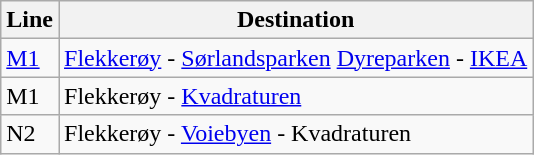<table class="wikitable sortable">
<tr>
<th>Line</th>
<th>Destination </th>
</tr>
<tr>
<td><a href='#'>M1</a></td>
<td><a href='#'>Flekkerøy</a> - <a href='#'>Sørlandsparken</a> <a href='#'>Dyreparken</a> - <a href='#'>IKEA</a></td>
</tr>
<tr>
<td>M1</td>
<td>Flekkerøy - <a href='#'>Kvadraturen</a></td>
</tr>
<tr>
<td>N2</td>
<td>Flekkerøy - <a href='#'>Voiebyen</a> - Kvadraturen</td>
</tr>
</table>
